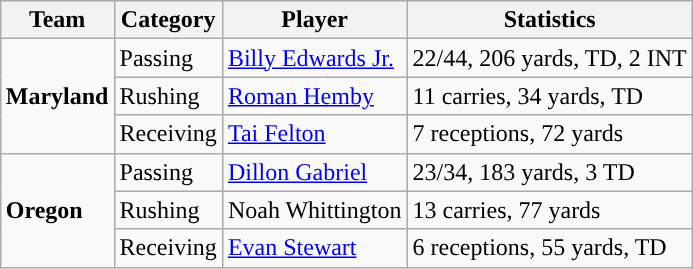<table class="wikitable" style="float: right;">
<tr>
<th>Team</th>
<th>Category</th>
<th>Player</th>
<th>Statistics</th>
</tr>
<tr>
<td rowspan=3><strong>Maryland</strong></td>
<td>Passing</td>
<td><a href='#'>Billy Edwards Jr.</a></td>
<td>22/44, 206 yards, TD, 2 INT</td>
</tr>
<tr>
<td>Rushing</td>
<td><a href='#'>Roman Hemby</a></td>
<td>11 carries, 34 yards, TD</td>
</tr>
<tr>
<td>Receiving</td>
<td><a href='#'>Tai Felton</a></td>
<td>7 receptions, 72 yards</td>
</tr>
<tr>
<td rowspan=3><strong>Oregon</strong></td>
<td>Passing</td>
<td><a href='#'>Dillon Gabriel</a></td>
<td>23/34, 183 yards, 3 TD</td>
</tr>
<tr>
<td>Rushing</td>
<td>Noah Whittington</td>
<td>13 carries, 77 yards</td>
</tr>
<tr>
<td>Receiving</td>
<td><a href='#'>Evan Stewart</a></td>
<td>6 receptions, 55 yards, TD</td>
</tr>
</table>
